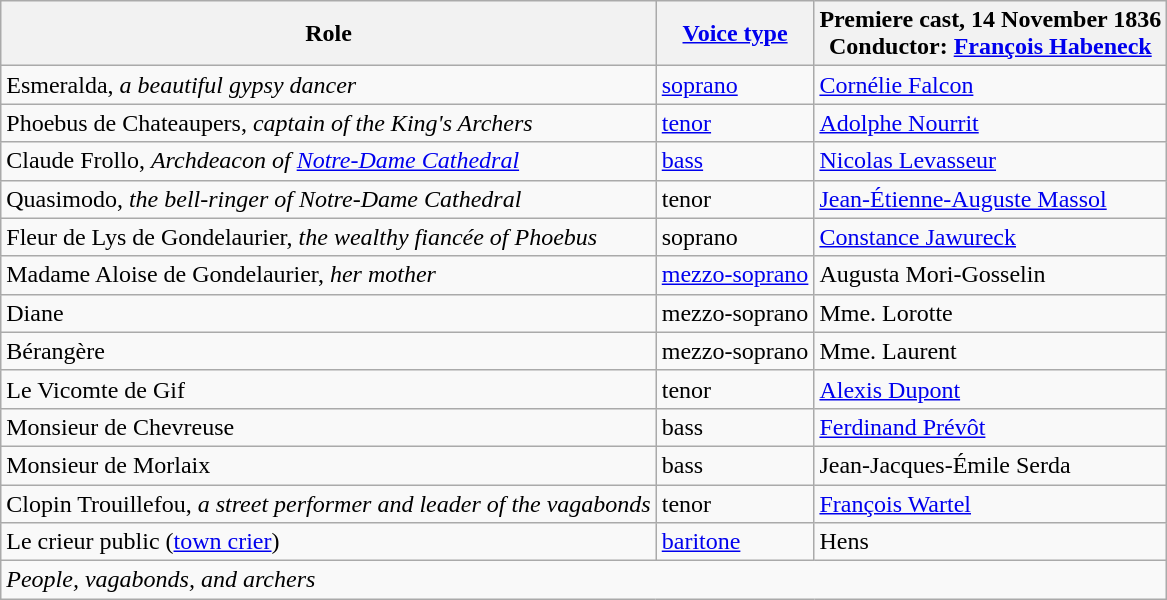<table class="wikitable">
<tr>
<th>Role</th>
<th><a href='#'>Voice type</a></th>
<th>Premiere cast, 14 November 1836<br>Conductor: <a href='#'>François Habeneck</a></th>
</tr>
<tr>
<td>Esmeralda, <em>a beautiful gypsy dancer</em></td>
<td><a href='#'>soprano</a></td>
<td><a href='#'>Cornélie Falcon</a></td>
</tr>
<tr>
<td>Phoebus de Chateaupers, <em>captain of the King's Archers</em></td>
<td><a href='#'>tenor</a></td>
<td><a href='#'>Adolphe Nourrit</a></td>
</tr>
<tr>
<td>Claude Frollo, <em>Archdeacon of <a href='#'>Notre-Dame Cathedral</a></em></td>
<td><a href='#'>bass</a></td>
<td><a href='#'>Nicolas Levasseur</a></td>
</tr>
<tr>
<td>Quasimodo, <em>the bell-ringer of Notre-Dame Cathedral</em></td>
<td>tenor</td>
<td><a href='#'>Jean-Étienne-Auguste Massol</a></td>
</tr>
<tr>
<td>Fleur de Lys de Gondelaurier, <em>the wealthy fiancée of Phoebus</em></td>
<td>soprano</td>
<td><a href='#'>Constance Jawureck</a></td>
</tr>
<tr>
<td>Madame Aloise de Gondelaurier, <em>her mother</em></td>
<td><a href='#'>mezzo-soprano</a></td>
<td>Augusta Mori-Gosselin</td>
</tr>
<tr>
<td>Diane</td>
<td>mezzo-soprano</td>
<td>Mme. Lorotte</td>
</tr>
<tr>
<td>Bérangère</td>
<td>mezzo-soprano</td>
<td>Mme. Laurent</td>
</tr>
<tr>
<td>Le Vicomte de Gif</td>
<td>tenor</td>
<td><a href='#'>Alexis Dupont</a></td>
</tr>
<tr>
<td>Monsieur de Chevreuse</td>
<td>bass</td>
<td><a href='#'>Ferdinand Prévôt</a></td>
</tr>
<tr>
<td>Monsieur de Morlaix</td>
<td>bass</td>
<td>Jean-Jacques-Émile Serda</td>
</tr>
<tr>
<td>Clopin Trouillefou, <em>a street performer and leader of the vagabonds</em></td>
<td>tenor</td>
<td><a href='#'>François Wartel</a></td>
</tr>
<tr>
<td>Le crieur public (<a href='#'>town crier</a>)</td>
<td><a href='#'>baritone</a></td>
<td>Hens</td>
</tr>
<tr>
<td colspan="3"><em>People, vagabonds, and archers</em></td>
</tr>
</table>
